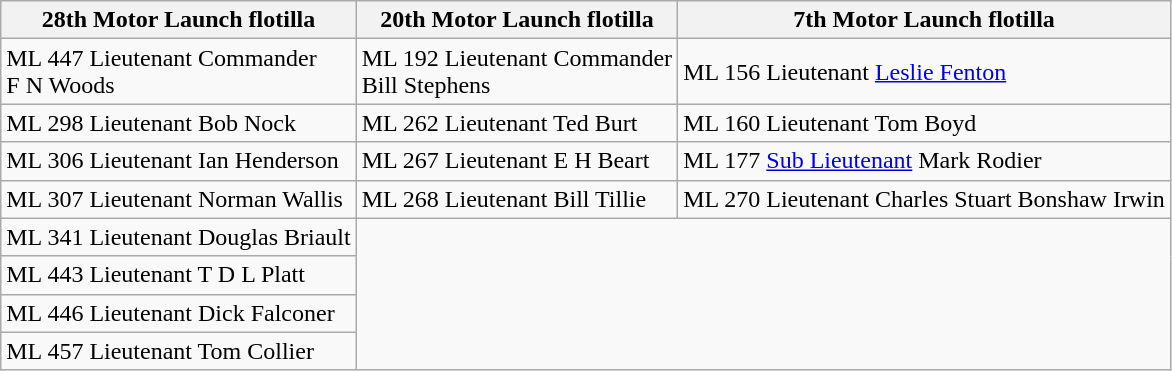<table class="wikitable">
<tr>
<th>28th Motor Launch flotilla</th>
<th>20th Motor Launch flotilla</th>
<th>7th Motor Launch flotilla</th>
</tr>
<tr>
<td>ML 447 Lieutenant Commander<br> F N Woods</td>
<td>ML 192 Lieutenant Commander<br> Bill Stephens</td>
<td>ML 156 Lieutenant <a href='#'>Leslie Fenton</a></td>
</tr>
<tr>
<td>ML 298 Lieutenant Bob Nock</td>
<td>ML 262 Lieutenant Ted Burt</td>
<td>ML 160 Lieutenant Tom Boyd</td>
</tr>
<tr>
<td>ML 306 Lieutenant Ian Henderson</td>
<td>ML 267 Lieutenant E H Beart</td>
<td>ML 177 <a href='#'>Sub Lieutenant</a> Mark Rodier</td>
</tr>
<tr>
<td>ML 307 Lieutenant Norman Wallis</td>
<td>ML 268 Lieutenant Bill Tillie</td>
<td>ML 270 Lieutenant Charles Stuart Bonshaw Irwin</td>
</tr>
<tr>
<td>ML 341 Lieutenant Douglas Briault</td>
<td colspan=2 rowspan=4></td>
</tr>
<tr>
<td>ML 443 Lieutenant T D L Platt</td>
</tr>
<tr>
<td>ML 446 Lieutenant Dick Falconer</td>
</tr>
<tr>
<td>ML 457 Lieutenant Tom Collier</td>
</tr>
</table>
